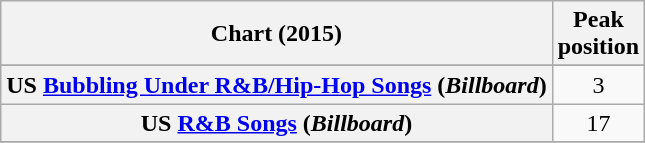<table class="wikitable sortable plainrowheaders" style="text-align:center">
<tr>
<th scope="col">Chart (2015)</th>
<th scope="col">Peak<br>position</th>
</tr>
<tr>
</tr>
<tr>
</tr>
<tr>
</tr>
<tr>
<th scope="row">US <a href='#'>Bubbling Under R&B/Hip-Hop Songs</a> (<em>Billboard</em>)</th>
<td>3</td>
</tr>
<tr>
<th scope="row">US <a href='#'>R&B Songs</a> (<em>Billboard</em>)</th>
<td>17</td>
</tr>
<tr>
</tr>
</table>
